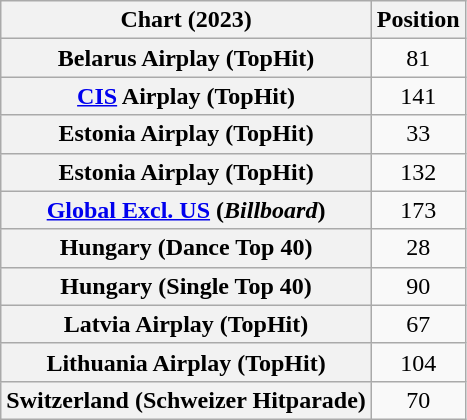<table class="wikitable sortable plainrowheaders" style="text-align:center;">
<tr>
<th scope="col">Chart (2023)</th>
<th scope="col">Position</th>
</tr>
<tr>
<th scope="row">Belarus Airplay (TopHit)</th>
<td>81</td>
</tr>
<tr>
<th scope="row"><a href='#'>CIS</a> Airplay (TopHit)</th>
<td>141</td>
</tr>
<tr>
<th scope="row">Estonia Airplay (TopHit)</th>
<td>33</td>
</tr>
<tr>
<th scope="row">Estonia Airplay (TopHit)<br></th>
<td>132</td>
</tr>
<tr>
<th scope="row"><a href='#'>Global Excl. US</a> (<em>Billboard</em>)</th>
<td>173</td>
</tr>
<tr>
<th scope="row">Hungary (Dance Top 40)</th>
<td>28</td>
</tr>
<tr>
<th scope="row">Hungary (Single Top 40)</th>
<td>90</td>
</tr>
<tr>
<th scope="row">Latvia Airplay (TopHit)</th>
<td>67</td>
</tr>
<tr>
<th scope="row">Lithuania Airplay (TopHit)</th>
<td>104</td>
</tr>
<tr>
<th scope="row">Switzerland (Schweizer Hitparade)</th>
<td>70</td>
</tr>
</table>
